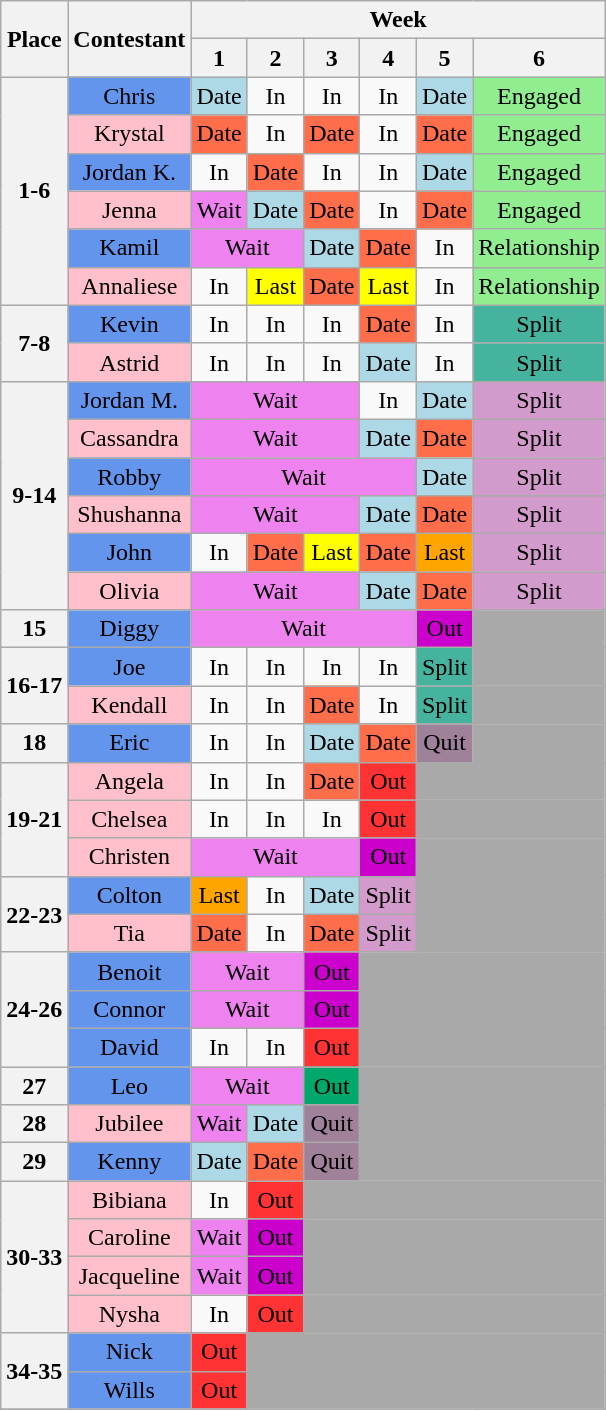<table class="wikitable" style="text-align:center">
<tr>
<th rowspan="2">Place</th>
<th rowspan="2">Contestant</th>
<th colspan="6">Week</th>
</tr>
<tr>
<th>1</th>
<th>2</th>
<th>3</th>
<th>4</th>
<th>5</th>
<th>6</th>
</tr>
<tr>
<th rowspan="6">1-6</th>
<td bgcolor="#6495ed">Chris</td>
<td bgcolor="#add8e6">Date</td>
<td>In</td>
<td>In</td>
<td>In</td>
<td bgcolor="#add8e6">Date</td>
<td bgcolor="#90EE90">Engaged</td>
</tr>
<tr>
<td bgcolor="#ffc0cb">Krystal</td>
<td bgcolor="#ff6e4a">Date</td>
<td>In</td>
<td bgcolor="#ff6e4a">Date</td>
<td>In</td>
<td bgcolor="#ff6e4a">Date</td>
<td bgcolor="#90EE90">Engaged</td>
</tr>
<tr>
<td bgcolor="#6495ed">Jordan K.</td>
<td>In</td>
<td bgcolor="#ff6e4a">Date</td>
<td>In</td>
<td>In</td>
<td bgcolor="#add8e6">Date</td>
<td bgcolor="#90EE90">Engaged</td>
</tr>
<tr>
<td bgcolor="#ffc0cb">Jenna</td>
<td bgcolor="violet">Wait</td>
<td bgcolor="#add8e6">Date</td>
<td bgcolor="#ff6e4a">Date</td>
<td>In</td>
<td bgcolor="#ff6e4a">Date</td>
<td bgcolor="#90EE90">Engaged</td>
</tr>
<tr>
<td bgcolor="#6495ed">Kamil</td>
<td bgcolor="violet" colspan=2>Wait</td>
<td bgcolor="#add8e6">Date</td>
<td bgcolor="#ff6e4a">Date</td>
<td>In</td>
<td bgcolor="90EE90">Relationship</td>
</tr>
<tr>
<td bgcolor="#ffc0cb">Annaliese</td>
<td>In</td>
<td bgcolor="#ffff00">Last</td>
<td bgcolor="#ff6e4a">Date</td>
<td bgcolor="#ffff00">Last</td>
<td>In</td>
<td bgcolor="90EE90">Relationship</td>
</tr>
<tr>
<th rowspan=2>7-8</th>
<td bgcolor="#6495ed">Kevin</td>
<td>In</td>
<td>In</td>
<td>In</td>
<td bgcolor="#ff6e4a">Date</td>
<td>In</td>
<td bgcolor="#45B39D">Split</td>
</tr>
<tr>
<td bgcolor="#ffc0cb">Astrid</td>
<td>In</td>
<td>In</td>
<td>In</td>
<td bgcolor="#add8e6">Date</td>
<td>In</td>
<td bgcolor="#45B39D">Split</td>
</tr>
<tr>
<th rowspan=6>9-14</th>
<td bgcolor="#6495ed">Jordan M.</td>
<td bgcolor="violet" colspan=3>Wait</td>
<td>In</td>
<td bgcolor="#add8e6">Date</td>
<td bgcolor="#d39bcb">Split</td>
</tr>
<tr>
<td bgcolor="#ffc0cb">Cassandra</td>
<td bgcolor="violet" colspan=3>Wait</td>
<td bgcolor="#add8e6">Date</td>
<td bgcolor="#ff6e4a">Date</td>
<td bgcolor="#d39bcb">Split</td>
</tr>
<tr>
<td bgcolor="#6495ed">Robby</td>
<td bgcolor="violet" colspan=4>Wait</td>
<td bgcolor="#add8e6">Date</td>
<td bgcolor="#d39bcb">Split</td>
</tr>
<tr>
<td bgcolor="#ffc0cb">Shushanna</td>
<td bgcolor="violet" colspan=3>Wait</td>
<td bgcolor="#add8e6">Date</td>
<td bgcolor="#ff6e4a">Date</td>
<td bgcolor="#d39bcb">Split</td>
</tr>
<tr>
<td bgcolor="#6495ed">John</td>
<td>In</td>
<td bgcolor="#ff6e4a">Date</td>
<td bgcolor="#ffff00">Last</td>
<td bgcolor="#ff6e4a">Date</td>
<td bgcolor="#ffa500">Last</td>
<td bgcolor="#d39bcb">Split</td>
</tr>
<tr>
<td bgcolor="#ffc0cb">Olivia</td>
<td bgcolor="violet" colspan=3>Wait</td>
<td bgcolor="#add8e6">Date</td>
<td bgcolor="#ff6e4a">Date</td>
<td bgcolor="#d39bcb">Split</td>
</tr>
<tr>
<th>15</th>
<td bgcolor="#6495ed">Diggy</td>
<td bgcolor="violet" colspan=4>Wait</td>
<td bgcolor="#cc00cc">Out</td>
<td bgcolor="#a9a9a9" colspan="1"></td>
</tr>
<tr>
<th rowspan=2>16-17</th>
<td bgcolor="#6495ed">Joe</td>
<td>In</td>
<td>In</td>
<td>In</td>
<td>In</td>
<td bgcolor="#45B39D">Split</td>
<td bgcolor="#a9a9a9" colspan="1"></td>
</tr>
<tr>
<td bgcolor="#ffc0cb">Kendall</td>
<td>In</td>
<td>In</td>
<td bgcolor="#ff6e4a">Date</td>
<td>In</td>
<td bgcolor="#45B39D">Split</td>
<td bgcolor="#a9a9a9" colspan="1"></td>
</tr>
<tr>
<th>18</th>
<td bgcolor="#6495ed">Eric</td>
<td>In</td>
<td>In</td>
<td bgcolor="#add8e6">Date</td>
<td bgcolor="#ff6e4a">Date</td>
<td bgcolor="#9F8199">Quit</td>
<td bgcolor="#a9a9a9" colspan="1"></td>
</tr>
<tr>
<th rowspan=3>19-21</th>
<td bgcolor="#ffc0cb">Angela</td>
<td>In</td>
<td>In</td>
<td bgcolor="#ff6e4a">Date</td>
<td bgcolor="#ff3333">Out</td>
<td bgcolor="#a9a9a9" colspan="2"></td>
</tr>
<tr>
<td bgcolor="#ffc0cb">Chelsea</td>
<td>In</td>
<td>In</td>
<td>In</td>
<td bgcolor="#ff3333">Out</td>
<td bgcolor="#a9a9a9" colspan="2"></td>
</tr>
<tr>
<td bgcolor="#ffc0cb">Christen</td>
<td bgcolor="violet" colspan=3>Wait</td>
<td bgcolor="#cc00cc">Out</td>
<td bgcolor="#a9a9a9" colspan="2"></td>
</tr>
<tr>
<th rowspan=2>22-23</th>
<td bgcolor="#6495ed">Colton</td>
<td bgcolor="#ffa500">Last</td>
<td>In</td>
<td bgcolor="#add8e6">Date</td>
<td bgcolor="#d39bcb">Split</td>
<td bgcolor="#a9a9a9" colspan="2"></td>
</tr>
<tr>
<td bgcolor="#ffc0cb">Tia</td>
<td bgcolor="#ff6e4a">Date</td>
<td>In</td>
<td bgcolor="#ff6e4a">Date</td>
<td bgcolor="#d39bcb">Split</td>
<td bgcolor="#a9a9a9" colspan="2"></td>
</tr>
<tr>
<th rowspan=3>24-26</th>
<td bgcolor="#6495ed">Benoit</td>
<td bgcolor="violet" colspan=2>Wait</td>
<td bgcolor="#cc00cc">Out</td>
<td bgcolor="#a9a9a9" colspan="3"></td>
</tr>
<tr>
<td bgcolor="#6495ed">Connor</td>
<td bgcolor="violet" colspan=2>Wait</td>
<td bgcolor="#cc00cc">Out</td>
<td bgcolor="#a9a9a9" colspan="3"></td>
</tr>
<tr>
<td bgcolor="#6495ed">David</td>
<td>In</td>
<td>In</td>
<td bgcolor="#ff3333">Out</td>
<td bgcolor="#a9a9a9" colspan="3"></td>
</tr>
<tr>
<th>27</th>
<td bgcolor="#6495ed">Leo</td>
<td bgcolor="violet" colspan=2>Wait</td>
<td bgcolor="#00a86b">Out</td>
<td bgcolor="#a9a9a9" colspan="3"></td>
</tr>
<tr>
<th>28</th>
<td bgcolor="#ffc0cb">Jubilee</td>
<td bgcolor="violet">Wait</td>
<td bgcolor="#add8e6">Date</td>
<td bgcolor="#9F8199">Quit</td>
<td bgcolor="#a9a9a9" colspan="3"></td>
</tr>
<tr>
<th>29</th>
<td bgcolor="#6495ed">Kenny</td>
<td bgcolor="#add8e6">Date</td>
<td bgcolor="#ff6e4a">Date</td>
<td bgcolor="#9F8199">Quit</td>
<td bgcolor="#a9a9a9" colspan="3"></td>
</tr>
<tr>
<th rowspan=4>30-33</th>
<td bgcolor="#ffc0cb">Bibiana</td>
<td>In</td>
<td bgcolor="#ff3333">Out</td>
<td bgcolor="#a9a9a9" colspan="4"></td>
</tr>
<tr>
<td bgcolor="#ffc0cb">Caroline</td>
<td bgcolor="violet">Wait</td>
<td bgcolor="#cc00cc">Out</td>
<td bgcolor="#a9a9a9" colspan="4"></td>
</tr>
<tr>
<td bgcolor="#ffc0cb">Jacqueline</td>
<td bgcolor="violet">Wait</td>
<td bgcolor="#cc00cc">Out</td>
<td bgcolor="#a9a9a9" colspan="4"></td>
</tr>
<tr>
<td bgcolor="#ffc0cb">Nysha</td>
<td>In</td>
<td bgcolor="#ff3333">Out</td>
<td bgcolor="#a9a9a9" colspan="4"></td>
</tr>
<tr>
<th rowspan=2>34-35</th>
<td bgcolor="#6495ed">Nick</td>
<td bgcolor="#ff3333">Out</td>
<td bgcolor="#a9a9a9" colspan="5"></td>
</tr>
<tr>
<td bgcolor="#6495ed">Wills</td>
<td bgcolor="#ff3333">Out</td>
<td bgcolor="#a9a9a9" colspan="5"></td>
</tr>
<tr>
</tr>
</table>
